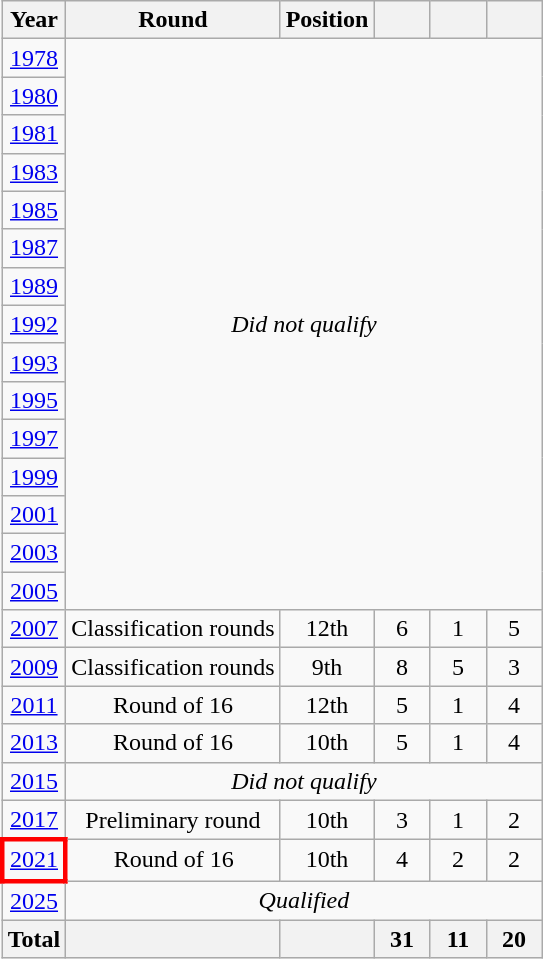<table class="wikitable" style="text-align:center;">
<tr>
<th>Year</th>
<th>Round</th>
<th>Position</th>
<th width=30></th>
<th width=30></th>
<th width=30></th>
</tr>
<tr>
<td> <a href='#'>1978</a></td>
<td rowspan=15 colspan=5><em>Did not qualify</em></td>
</tr>
<tr>
<td> <a href='#'>1980</a></td>
</tr>
<tr>
<td> <a href='#'>1981</a></td>
</tr>
<tr>
<td> <a href='#'>1983</a></td>
</tr>
<tr>
<td> <a href='#'>1985</a></td>
</tr>
<tr>
<td> <a href='#'>1987</a></td>
</tr>
<tr>
<td> <a href='#'>1989</a></td>
</tr>
<tr>
<td> <a href='#'>1992</a></td>
</tr>
<tr>
<td> <a href='#'>1993</a></td>
</tr>
<tr>
<td> <a href='#'>1995</a></td>
</tr>
<tr>
<td> <a href='#'>1997</a></td>
</tr>
<tr>
<td> <a href='#'>1999</a></td>
</tr>
<tr>
<td> <a href='#'>2001</a></td>
</tr>
<tr>
<td> <a href='#'>2003</a></td>
</tr>
<tr>
<td> <a href='#'>2005</a></td>
</tr>
<tr>
<td> <a href='#'>2007</a></td>
<td>Classification rounds</td>
<td>12th</td>
<td>6</td>
<td>1</td>
<td>5</td>
</tr>
<tr>
<td> <a href='#'>2009</a></td>
<td>Classification rounds</td>
<td>9th</td>
<td>8</td>
<td>5</td>
<td>3</td>
</tr>
<tr>
<td> <a href='#'>2011</a></td>
<td>Round of 16</td>
<td>12th</td>
<td>5</td>
<td>1</td>
<td>4</td>
</tr>
<tr>
<td> <a href='#'>2013</a></td>
<td>Round of 16</td>
<td>10th</td>
<td>5</td>
<td>1</td>
<td>4</td>
</tr>
<tr>
<td> <a href='#'>2015</a></td>
<td colspan=5><em>Did not qualify</em></td>
</tr>
<tr>
<td>  <a href='#'>2017</a></td>
<td>Preliminary round</td>
<td>10th</td>
<td>3</td>
<td>1</td>
<td>2</td>
</tr>
<tr>
<td style="border:3px solid red;"> <a href='#'>2021</a></td>
<td>Round of 16</td>
<td>10th</td>
<td>4</td>
<td>2</td>
<td>2</td>
</tr>
<tr>
<td> <a href='#'>2025</a></td>
<td colspan=5><em>Qualified</em></td>
</tr>
<tr>
<th>Total</th>
<th></th>
<th></th>
<th>31</th>
<th>11</th>
<th>20</th>
</tr>
</table>
